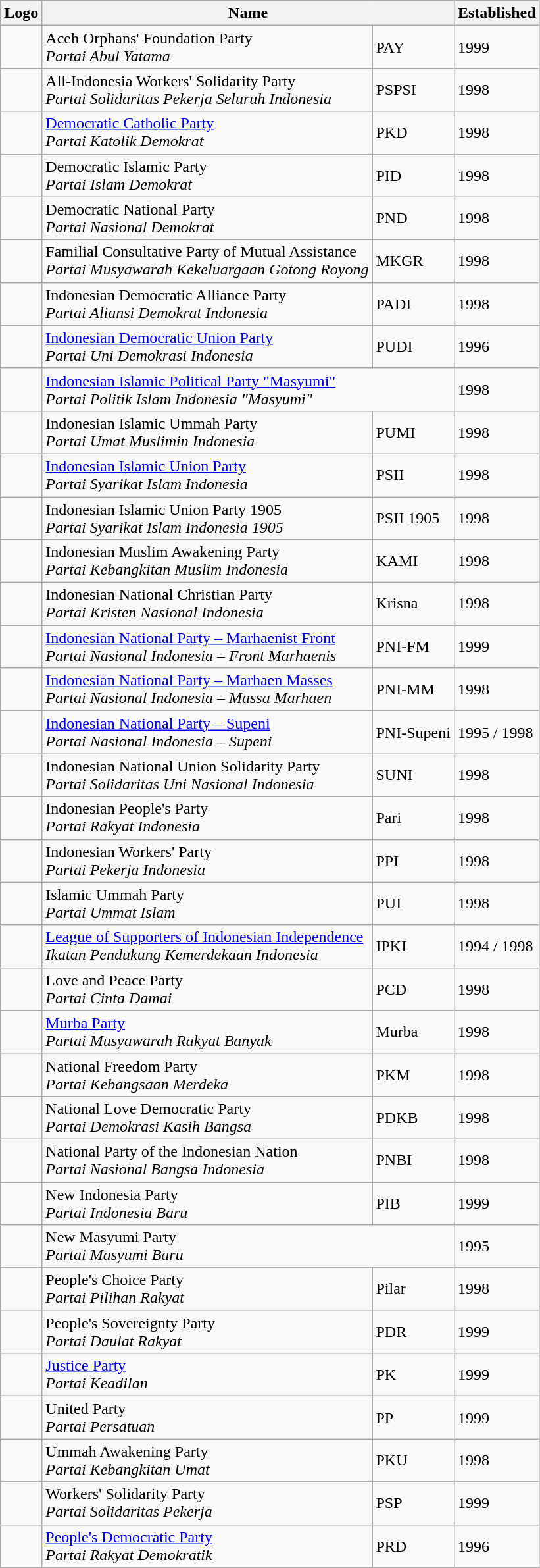<table class="wikitable">
<tr>
<th>Logo</th>
<th colspan="2">Name</th>
<th>Established</th>
</tr>
<tr>
<td></td>
<td>Aceh Orphans' Foundation Party <br><em>Partai Abul Yatama</em></td>
<td>PAY</td>
<td>1999</td>
</tr>
<tr>
<td></td>
<td>All-Indonesia Workers' Solidarity Party <br><em>Partai Solidaritas Pekerja Seluruh Indonesia</em></td>
<td>PSPSI</td>
<td>1998</td>
</tr>
<tr>
<td></td>
<td><a href='#'>Democratic Catholic Party</a> <br><em>Partai Katolik Demokrat</em></td>
<td>PKD</td>
<td>1998</td>
</tr>
<tr>
<td></td>
<td>Democratic Islamic Party <br><em>Partai Islam Demokrat</em></td>
<td>PID</td>
<td>1998</td>
</tr>
<tr>
<td></td>
<td>Democratic National Party<br><em>Partai Nasional Demokrat</em></td>
<td>PND</td>
<td>1998</td>
</tr>
<tr>
<td></td>
<td>Familial Consultative Party of Mutual Assistance <br><em>Partai Musyawarah Kekeluargaan Gotong Royong</em></td>
<td>MKGR</td>
<td>1998</td>
</tr>
<tr>
<td></td>
<td>Indonesian Democratic Alliance Party <br><em>Partai Aliansi Demokrat Indonesia</em></td>
<td>PADI</td>
<td>1998</td>
</tr>
<tr>
<td></td>
<td><a href='#'>Indonesian Democratic Union Party</a> <br><em>Partai Uni Demokrasi Indonesia</em></td>
<td>PUDI</td>
<td>1996</td>
</tr>
<tr>
<td></td>
<td colspan="2"><a href='#'>Indonesian Islamic Political Party "Masyumi"</a><br><em>Partai Politik Islam Indonesia "Masyumi"</em></td>
<td>1998</td>
</tr>
<tr>
<td></td>
<td>Indonesian Islamic Ummah Party <br><em>Partai Umat Muslimin Indonesia</em></td>
<td>PUMI</td>
<td>1998</td>
</tr>
<tr>
<td></td>
<td><a href='#'>Indonesian Islamic Union Party</a><br><em>Partai Syarikat Islam Indonesia</em></td>
<td>PSII</td>
<td>1998</td>
</tr>
<tr>
<td></td>
<td>Indonesian Islamic Union Party 1905 <br><em>Partai Syarikat Islam Indonesia 1905</em></td>
<td>PSII 1905</td>
<td>1998</td>
</tr>
<tr>
<td></td>
<td>Indonesian Muslim Awakening Party <br><em>Partai Kebangkitan Muslim Indonesia</em></td>
<td>KAMI</td>
<td>1998</td>
</tr>
<tr>
<td></td>
<td>Indonesian National Christian Party <br><em>Partai Kristen Nasional Indonesia</em></td>
<td>Krisna</td>
<td>1998</td>
</tr>
<tr>
<td></td>
<td><a href='#'>Indonesian National Party – Marhaenist Front</a><br><em>Partai Nasional Indonesia – Front Marhaenis</em></td>
<td>PNI-FM</td>
<td>1999</td>
</tr>
<tr>
<td></td>
<td><a href='#'>Indonesian National Party – Marhaen Masses</a> <br><em>Partai Nasional Indonesia – Massa Marhaen</em></td>
<td>PNI-MM</td>
<td>1998</td>
</tr>
<tr>
<td></td>
<td><a href='#'>Indonesian National Party – Supeni</a> <br><em>Partai Nasional Indonesia – Supeni</em></td>
<td>PNI-Supeni</td>
<td>1995 / 1998</td>
</tr>
<tr>
<td></td>
<td>Indonesian National Union Solidarity Party<br><em>Partai Solidaritas Uni Nasional Indonesia</em></td>
<td>SUNI</td>
<td>1998</td>
</tr>
<tr>
<td></td>
<td>Indonesian People's Party <br><em>Partai Rakyat Indonesia</em></td>
<td>Pari</td>
<td>1998</td>
</tr>
<tr>
<td></td>
<td>Indonesian Workers' Party <br><em>Partai Pekerja Indonesia</em></td>
<td>PPI</td>
<td>1998</td>
</tr>
<tr>
<td></td>
<td>Islamic Ummah Party <br><em>Partai Ummat Islam</em></td>
<td>PUI</td>
<td>1998</td>
</tr>
<tr>
<td></td>
<td><a href='#'>League of Supporters of Indonesian Independence</a> <br><em>Ikatan Pendukung Kemerdekaan Indonesia</em></td>
<td>IPKI</td>
<td>1994 / 1998</td>
</tr>
<tr>
<td></td>
<td>Love and Peace Party <br><em>Partai Cinta Damai</em></td>
<td>PCD</td>
<td>1998</td>
</tr>
<tr>
<td></td>
<td><a href='#'>Murba Party</a> <br><em>Partai Musyawarah Rakyat Banyak</em></td>
<td>Murba</td>
<td>1998</td>
</tr>
<tr>
<td></td>
<td>National Freedom Party <br><em>Partai Kebangsaan Merdeka</em></td>
<td>PKM</td>
<td>1998</td>
</tr>
<tr>
<td></td>
<td>National Love Democratic Party<br><em>Partai Demokrasi Kasih Bangsa</em></td>
<td>PDKB</td>
<td>1998</td>
</tr>
<tr>
<td></td>
<td>National Party of the Indonesian Nation <br><em>Partai Nasional Bangsa Indonesia</em></td>
<td>PNBI</td>
<td>1998</td>
</tr>
<tr>
<td></td>
<td>New Indonesia Party<br><em>Partai Indonesia Baru</em></td>
<td>PIB</td>
<td>1999</td>
</tr>
<tr>
<td></td>
<td colspan="2">New Masyumi Party<br><em>Partai Masyumi Baru</em></td>
<td>1995</td>
</tr>
<tr>
<td></td>
<td>People's Choice Party <br><em>Partai Pilihan Rakyat</em></td>
<td>Pilar</td>
<td>1998</td>
</tr>
<tr>
<td></td>
<td>People's Sovereignty Party<br><em>Partai Daulat Rakyat</em></td>
<td>PDR</td>
<td>1999</td>
</tr>
<tr>
<td></td>
<td><a href='#'>Justice Party</a><br><em>Partai Keadilan</em></td>
<td>PK</td>
<td>1999</td>
</tr>
<tr>
<td></td>
<td>United Party<br><em>Partai Persatuan</em></td>
<td>PP</td>
<td>1999</td>
</tr>
<tr>
<td></td>
<td>Ummah Awakening Party <br><em>Partai Kebangkitan Umat</em></td>
<td>PKU</td>
<td>1998</td>
</tr>
<tr>
<td></td>
<td>Workers' Solidarity Party <br><em>Partai Solidaritas Pekerja</em></td>
<td>PSP</td>
<td>1999</td>
</tr>
<tr>
<td></td>
<td><a href='#'>People's Democratic Party</a><br><em>Partai Rakyat Demokratik</em></td>
<td>PRD</td>
<td>1996</td>
</tr>
</table>
